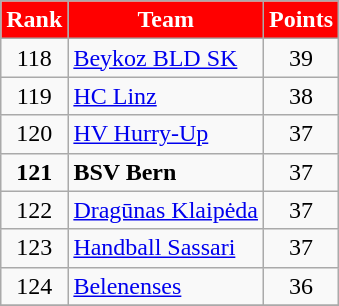<table class="wikitable" style="text-align: center">
<tr>
<th style="color:#FFFFFF; background:red">Rank</th>
<th style="color:#FFFFFF; background:red">Team</th>
<th style="color:#FFFFFF; background:red">Points</th>
</tr>
<tr>
<td>118</td>
<td align=left> <a href='#'>Beykoz BLD SK</a></td>
<td>39</td>
</tr>
<tr>
<td>119</td>
<td align=left> <a href='#'>HC Linz</a></td>
<td>38</td>
</tr>
<tr>
<td>120</td>
<td align=left> <a href='#'>HV Hurry-Up</a></td>
<td>37</td>
</tr>
<tr>
<td><strong>121</strong></td>
<td align=left> <strong>BSV Bern</strong></td>
<td>37</td>
</tr>
<tr>
<td>122</td>
<td align=left> <a href='#'>Dragūnas Klaipėda</a></td>
<td>37</td>
</tr>
<tr>
<td>123</td>
<td align=left> <a href='#'>Handball Sassari</a></td>
<td>37</td>
</tr>
<tr>
<td>124</td>
<td align=left> <a href='#'>Belenenses</a></td>
<td>36</td>
</tr>
<tr>
</tr>
</table>
